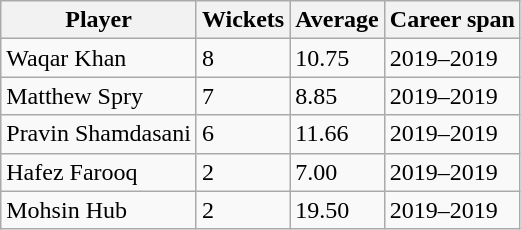<table class="wikitable">
<tr>
<th>Player</th>
<th>Wickets</th>
<th>Average</th>
<th>Career span</th>
</tr>
<tr>
<td>Waqar Khan</td>
<td>8</td>
<td>10.75</td>
<td>2019–2019</td>
</tr>
<tr>
<td>Matthew Spry</td>
<td>7</td>
<td>8.85</td>
<td>2019–2019</td>
</tr>
<tr>
<td>Pravin Shamdasani</td>
<td>6</td>
<td>11.66</td>
<td>2019–2019</td>
</tr>
<tr>
<td>Hafez Farooq</td>
<td>2</td>
<td>7.00</td>
<td>2019–2019</td>
</tr>
<tr>
<td>Mohsin Hub</td>
<td>2</td>
<td>19.50</td>
<td>2019–2019</td>
</tr>
</table>
